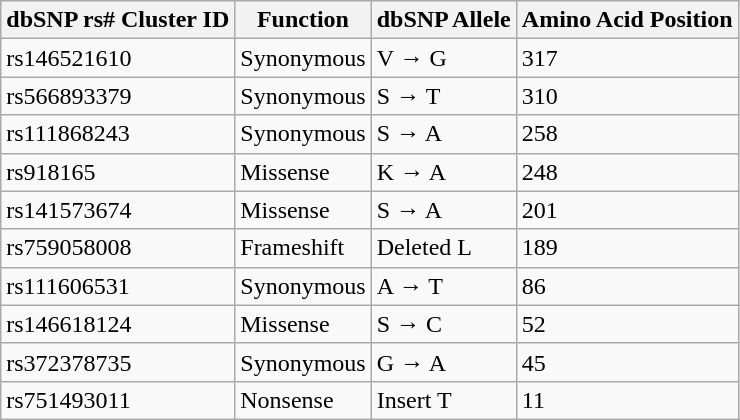<table class="wikitable">
<tr>
<th>dbSNP rs# Cluster ID</th>
<th>Function</th>
<th>dbSNP Allele</th>
<th>Amino Acid Position</th>
</tr>
<tr>
<td>rs146521610</td>
<td>Synonymous</td>
<td>V → G</td>
<td>317</td>
</tr>
<tr>
<td>rs566893379</td>
<td>Synonymous</td>
<td>S → T</td>
<td>310</td>
</tr>
<tr>
<td>rs111868243</td>
<td>Synonymous</td>
<td>S → A</td>
<td>258</td>
</tr>
<tr>
<td>rs918165</td>
<td>Missense</td>
<td>K → A</td>
<td>248</td>
</tr>
<tr>
<td>rs141573674</td>
<td>Missense</td>
<td>S → A</td>
<td>201</td>
</tr>
<tr>
<td>rs759058008</td>
<td>Frameshift</td>
<td>Deleted L</td>
<td>189</td>
</tr>
<tr>
<td>rs111606531</td>
<td>Synonymous</td>
<td>A → T</td>
<td>86</td>
</tr>
<tr>
<td>rs146618124</td>
<td>Missense</td>
<td>S → C</td>
<td>52</td>
</tr>
<tr>
<td>rs372378735</td>
<td>Synonymous</td>
<td>G → A</td>
<td>45</td>
</tr>
<tr>
<td>rs751493011</td>
<td>Nonsense</td>
<td>Insert T</td>
<td>11</td>
</tr>
</table>
